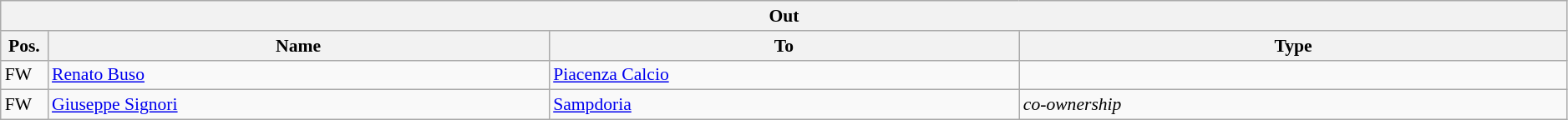<table class="wikitable" style="font-size:90%;width:99%;">
<tr>
<th colspan="4">Out</th>
</tr>
<tr>
<th width=3%>Pos.</th>
<th width=32%>Name</th>
<th width=30%>To</th>
<th width=35%>Type</th>
</tr>
<tr>
<td>FW</td>
<td><a href='#'>Renato Buso</a></td>
<td><a href='#'>Piacenza Calcio</a></td>
<td></td>
</tr>
<tr>
<td>FW</td>
<td><a href='#'>Giuseppe Signori</a></td>
<td><a href='#'>Sampdoria</a></td>
<td><em>co-ownership</em></td>
</tr>
</table>
